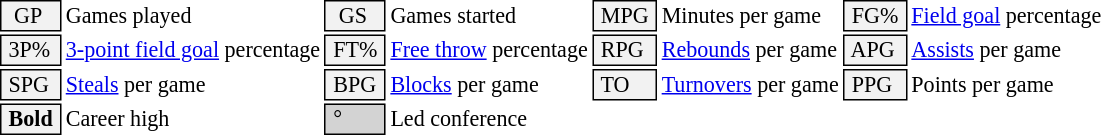<table class="toccolours" style="font-size: 92%; white-space: nowrap;">
<tr>
<td style="background-color: #F2F2F2; border: 1px solid black;">  GP</td>
<td>Games played</td>
<td style="background-color: #F2F2F2; border: 1px solid black">  GS </td>
<td>Games started</td>
<td style="background-color: #F2F2F2; border: 1px solid black"> MPG </td>
<td>Minutes per game</td>
<td style="background-color: #F2F2F2; border: 1px solid black;"> FG% </td>
<td><a href='#'>Field goal</a> percentage</td>
</tr>
<tr>
<td style="background-color: #F2F2F2; border: 1px solid black"> 3P% </td>
<td><a href='#'>3-point field goal</a> percentage</td>
<td style="background-color: #F2F2F2; border: 1px solid black"> FT% </td>
<td><a href='#'>Free throw</a> percentage</td>
<td style="background-color: #F2F2F2; border: 1px solid black;"> RPG </td>
<td><a href='#'>Rebounds</a> per game</td>
<td style="background-color: #F2F2F2; border: 1px solid black"> APG </td>
<td><a href='#'>Assists</a> per game</td>
</tr>
<tr>
<td style="background-color: #F2F2F2; border: 1px solid black"> SPG </td>
<td><a href='#'>Steals</a> per game</td>
<td style="background-color: #F2F2F2; border: 1px solid black;"> BPG </td>
<td><a href='#'>Blocks</a> per game</td>
<td style="background-color: #F2F2F2; border: 1px solid black"> TO </td>
<td><a href='#'>Turnovers</a> per game</td>
<td style="background-color: #F2F2F2; border: 1px solid black"> PPG </td>
<td>Points per game</td>
</tr>
<tr>
<td style="background-color: #F2F2F2; border: 1px solid black"> <strong>Bold</strong> </td>
<td>Career high</td>
<td style="background-color: #D3D3D3; border: 1px solid black"> ° </td>
<td>Led conference</td>
</tr>
</table>
